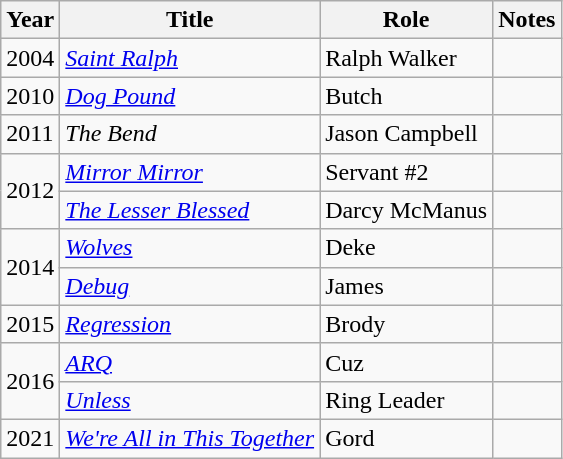<table class="wikitable sortable">
<tr>
<th>Year</th>
<th>Title</th>
<th>Role</th>
<th class="unsortable">Notes</th>
</tr>
<tr>
<td>2004</td>
<td><em><a href='#'>Saint Ralph</a></em></td>
<td>Ralph Walker</td>
<td></td>
</tr>
<tr>
<td>2010</td>
<td><em><a href='#'>Dog Pound</a></em></td>
<td>Butch</td>
<td></td>
</tr>
<tr>
<td>2011</td>
<td><em>The Bend</em></td>
<td>Jason Campbell</td>
<td></td>
</tr>
<tr>
<td rowspan="2">2012</td>
<td><em><a href='#'>Mirror Mirror</a></em></td>
<td>Servant #2</td>
</tr>
<tr>
<td><em><a href='#'>The Lesser Blessed</a></em></td>
<td>Darcy McManus</td>
<td></td>
</tr>
<tr>
<td rowspan="2">2014</td>
<td><em><a href='#'>Wolves</a></em></td>
<td>Deke</td>
<td></td>
</tr>
<tr>
<td><em><a href='#'>Debug</a></em></td>
<td>James</td>
<td></td>
</tr>
<tr>
<td>2015</td>
<td><em><a href='#'>Regression</a></em></td>
<td>Brody</td>
<td></td>
</tr>
<tr>
<td rowspan="2">2016</td>
<td><em><a href='#'>ARQ</a></em></td>
<td>Cuz</td>
<td></td>
</tr>
<tr>
<td><em><a href='#'>Unless</a></em></td>
<td>Ring Leader</td>
<td></td>
</tr>
<tr>
<td>2021</td>
<td><em><a href='#'>We're All in This Together</a></em></td>
<td>Gord</td>
<td></td>
</tr>
</table>
